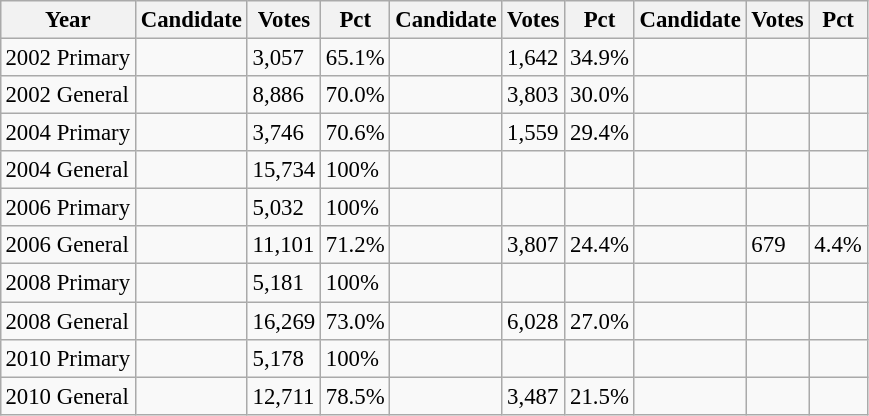<table class="wikitable" style="margin:0.5em ; font-size:95%">
<tr>
<th>Year</th>
<th>Candidate</th>
<th>Votes</th>
<th>Pct</th>
<th>Candidate</th>
<th>Votes</th>
<th>Pct</th>
<th>Candidate</th>
<th>Votes</th>
<th>Pct</th>
</tr>
<tr>
<td>2002 Primary</td>
<td></td>
<td>3,057</td>
<td>65.1%</td>
<td></td>
<td>1,642</td>
<td>34.9%</td>
<td></td>
<td></td>
<td></td>
</tr>
<tr>
<td>2002 General</td>
<td></td>
<td>8,886</td>
<td>70.0%</td>
<td></td>
<td>3,803</td>
<td>30.0%</td>
<td></td>
<td></td>
<td></td>
</tr>
<tr>
<td>2004 Primary</td>
<td></td>
<td>3,746</td>
<td>70.6%</td>
<td></td>
<td>1,559</td>
<td>29.4%</td>
<td></td>
<td></td>
<td></td>
</tr>
<tr>
<td>2004 General</td>
<td></td>
<td>15,734</td>
<td>100%</td>
<td></td>
<td></td>
<td></td>
<td></td>
<td></td>
<td></td>
</tr>
<tr>
<td>2006 Primary</td>
<td></td>
<td>5,032</td>
<td>100%</td>
<td></td>
<td></td>
<td></td>
<td></td>
<td></td>
<td></td>
</tr>
<tr>
<td>2006 General</td>
<td></td>
<td>11,101</td>
<td>71.2%</td>
<td></td>
<td>3,807</td>
<td>24.4%</td>
<td></td>
<td>679</td>
<td>4.4%</td>
</tr>
<tr>
<td>2008 Primary</td>
<td></td>
<td>5,181</td>
<td>100%</td>
<td></td>
<td></td>
<td></td>
<td></td>
<td></td>
<td></td>
</tr>
<tr>
<td>2008 General</td>
<td></td>
<td>16,269</td>
<td>73.0%</td>
<td></td>
<td>6,028</td>
<td>27.0%</td>
<td></td>
<td></td>
<td></td>
</tr>
<tr>
<td>2010 Primary</td>
<td></td>
<td>5,178</td>
<td>100%</td>
<td></td>
<td></td>
<td></td>
<td></td>
<td></td>
<td></td>
</tr>
<tr>
<td>2010 General</td>
<td></td>
<td>12,711</td>
<td>78.5%</td>
<td></td>
<td>3,487</td>
<td>21.5%</td>
<td></td>
<td></td>
<td></td>
</tr>
</table>
